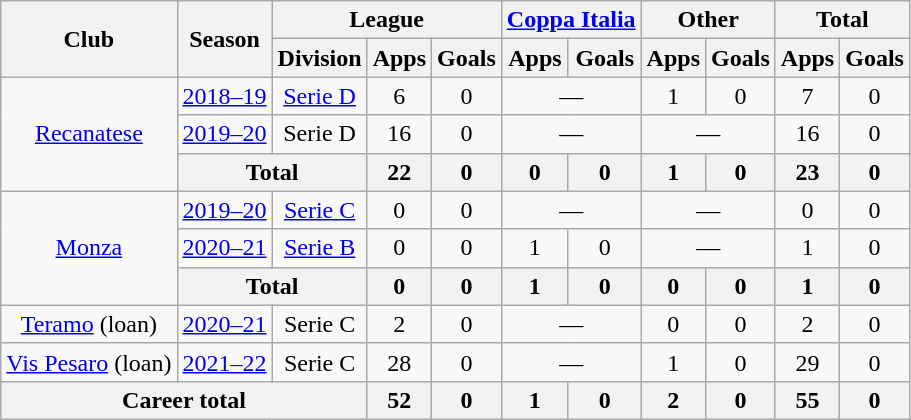<table class="wikitable" style="text-align:center">
<tr>
<th rowspan="2">Club</th>
<th rowspan="2">Season</th>
<th colspan="3">League</th>
<th colspan="2"><a href='#'>Coppa Italia</a></th>
<th colspan="2">Other</th>
<th colspan="2">Total</th>
</tr>
<tr>
<th>Division</th>
<th>Apps</th>
<th>Goals</th>
<th>Apps</th>
<th>Goals</th>
<th>Apps</th>
<th>Goals</th>
<th>Apps</th>
<th>Goals</th>
</tr>
<tr>
<td rowspan="3"><a href='#'>Recanatese</a></td>
<td><a href='#'>2018–19</a></td>
<td><a href='#'>Serie D</a></td>
<td>6</td>
<td>0</td>
<td colspan="2">—</td>
<td>1</td>
<td>0</td>
<td>7</td>
<td>0</td>
</tr>
<tr>
<td><a href='#'>2019–20</a></td>
<td>Serie D</td>
<td>16</td>
<td>0</td>
<td colspan="2">—</td>
<td colspan="2">—</td>
<td>16</td>
<td>0</td>
</tr>
<tr>
<th colspan="2">Total</th>
<th>22</th>
<th>0</th>
<th>0</th>
<th>0</th>
<th>1</th>
<th>0</th>
<th>23</th>
<th>0</th>
</tr>
<tr>
<td rowspan="3"><a href='#'>Monza</a></td>
<td><a href='#'>2019–20</a></td>
<td><a href='#'>Serie C</a></td>
<td>0</td>
<td>0</td>
<td colspan="2">—</td>
<td colspan="2">—</td>
<td>0</td>
<td>0</td>
</tr>
<tr>
<td><a href='#'>2020–21</a></td>
<td><a href='#'>Serie B</a></td>
<td>0</td>
<td>0</td>
<td>1</td>
<td>0</td>
<td colspan="2">—</td>
<td>1</td>
<td>0</td>
</tr>
<tr>
<th colspan="2">Total</th>
<th>0</th>
<th>0</th>
<th>1</th>
<th>0</th>
<th>0</th>
<th>0</th>
<th>1</th>
<th>0</th>
</tr>
<tr>
<td><a href='#'>Teramo</a> (loan)</td>
<td><a href='#'>2020–21</a></td>
<td>Serie C</td>
<td>2</td>
<td>0</td>
<td colspan="2">—</td>
<td>0</td>
<td>0</td>
<td>2</td>
<td>0</td>
</tr>
<tr>
<td><a href='#'>Vis Pesaro</a> (loan)</td>
<td><a href='#'>2021–22</a></td>
<td>Serie C</td>
<td>28</td>
<td>0</td>
<td colspan="2">—</td>
<td>1</td>
<td>0</td>
<td>29</td>
<td>0</td>
</tr>
<tr>
<th colspan="3">Career total</th>
<th>52</th>
<th>0</th>
<th>1</th>
<th>0</th>
<th>2</th>
<th>0</th>
<th>55</th>
<th>0</th>
</tr>
</table>
